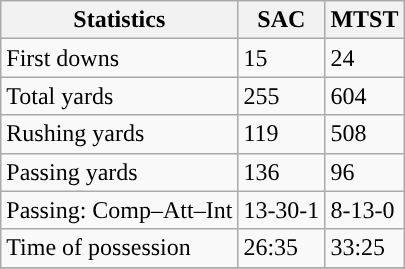<table class="wikitable" style="float: left;">
<tr>
<th>Statistics</th>
<th>SAC</th>
<th>MTST</th>
</tr>
<tr>
<td>First downs</td>
<td>15</td>
<td>24</td>
</tr>
<tr>
<td>Total yards</td>
<td>255</td>
<td>604</td>
</tr>
<tr>
<td>Rushing yards</td>
<td>119</td>
<td>508</td>
</tr>
<tr>
<td>Passing yards</td>
<td>136</td>
<td>96</td>
</tr>
<tr>
<td>Passing: Comp–Att–Int</td>
<td>13-30-1</td>
<td>8-13-0</td>
</tr>
<tr>
<td>Time of possession</td>
<td>26:35</td>
<td>33:25</td>
</tr>
<tr>
</tr>
</table>
